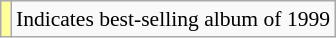<table class="wikitable" style="font-size:90%;">
<tr>
<td style="background-color:#FFFF99"></td>
<td>Indicates best-selling album of 1999</td>
</tr>
</table>
